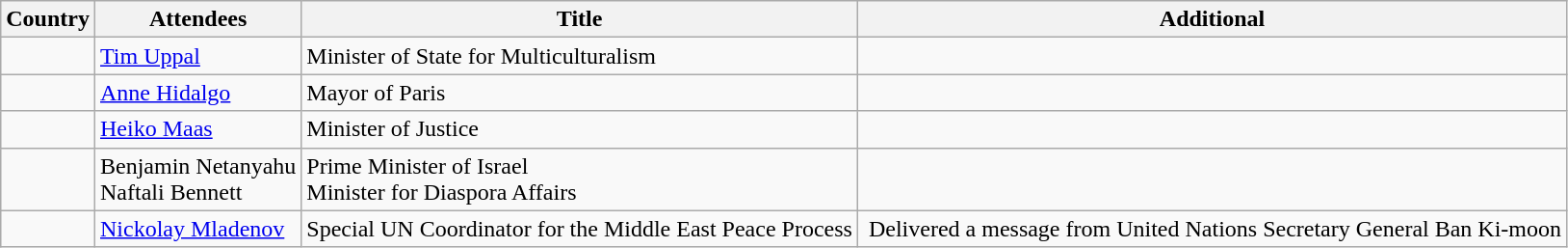<table class="wikitable">
<tr>
<th>Country</th>
<th>Attendees</th>
<th>Title</th>
<th>Additional</th>
</tr>
<tr>
<td></td>
<td><a href='#'>Tim Uppal</a></td>
<td>Minister of State for Multiculturalism</td>
<td></td>
</tr>
<tr>
<td></td>
<td><a href='#'>Anne Hidalgo</a></td>
<td>Mayor of Paris</td>
<td></td>
</tr>
<tr>
<td></td>
<td><a href='#'>Heiko Maas</a></td>
<td>Minister of Justice</td>
<td></td>
</tr>
<tr>
<td></td>
<td>Benjamin Netanyahu<br>Naftali Bennett</td>
<td>Prime Minister of Israel<br>Minister for Diaspora Affairs</td>
<td></td>
</tr>
<tr>
<td></td>
<td><a href='#'>Nickolay Mladenov</a></td>
<td>Special UN Coordinator for the Middle East Peace Process</td>
<td> Delivered a message from United Nations Secretary General Ban Ki-moon</td>
</tr>
</table>
